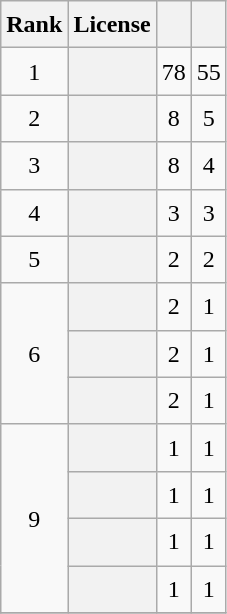<table class="sortable plainrowheaders wikitable" style="font-size:1.00em; line-height:1.5em;">
<tr>
<th scope=col>Rank</th>
<th scope=col>License</th>
<th scope=col></th>
<th scope=col></th>
</tr>
<tr>
<td align=center>1</td>
<th scope="row"></th>
<td style="text-align:center;">78</td>
<td style="text-align:center;">55</td>
</tr>
<tr>
<td align=center>2</td>
<th scope="row"></th>
<td style="text-align:center;">8</td>
<td style="text-align:center;">5</td>
</tr>
<tr>
<td align=center>3</td>
<th scope="row"></th>
<td style="text-align:center;">8</td>
<td style="text-align:center;">4</td>
</tr>
<tr>
<td align=center>4</td>
<th scope="row"></th>
<td style="text-align:center;">3</td>
<td style="text-align:center;">3</td>
</tr>
<tr>
<td align=center>5</td>
<th scope="row"></th>
<td style="text-align:center;">2</td>
<td style="text-align:center;">2</td>
</tr>
<tr>
<td align=center rowspan="3">6</td>
<th scope="row"></th>
<td style="text-align:center;">2</td>
<td style="text-align:center;">1</td>
</tr>
<tr>
<th scope="row"></th>
<td style="text-align:center;">2</td>
<td style="text-align:center;">1</td>
</tr>
<tr>
<th scope="row"></th>
<td style="text-align:center;">2</td>
<td style="text-align:center;">1</td>
</tr>
<tr>
<td align=center rowspan="4">9</td>
<th scope="row"></th>
<td style="text-align:center;">1</td>
<td style="text-align:center;">1</td>
</tr>
<tr>
<th scope="row"></th>
<td style="text-align:center;">1</td>
<td style="text-align:center;">1</td>
</tr>
<tr>
<th scope="row"></th>
<td style="text-align:center;">1</td>
<td style="text-align:center;">1</td>
</tr>
<tr>
<th scope="row"></th>
<td style="text-align:center;">1</td>
<td style="text-align:center;">1</td>
</tr>
<tr>
</tr>
</table>
